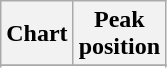<table class="wikitable">
<tr>
<th>Chart</th>
<th>Peak<br>position</th>
</tr>
<tr>
</tr>
<tr>
</tr>
</table>
